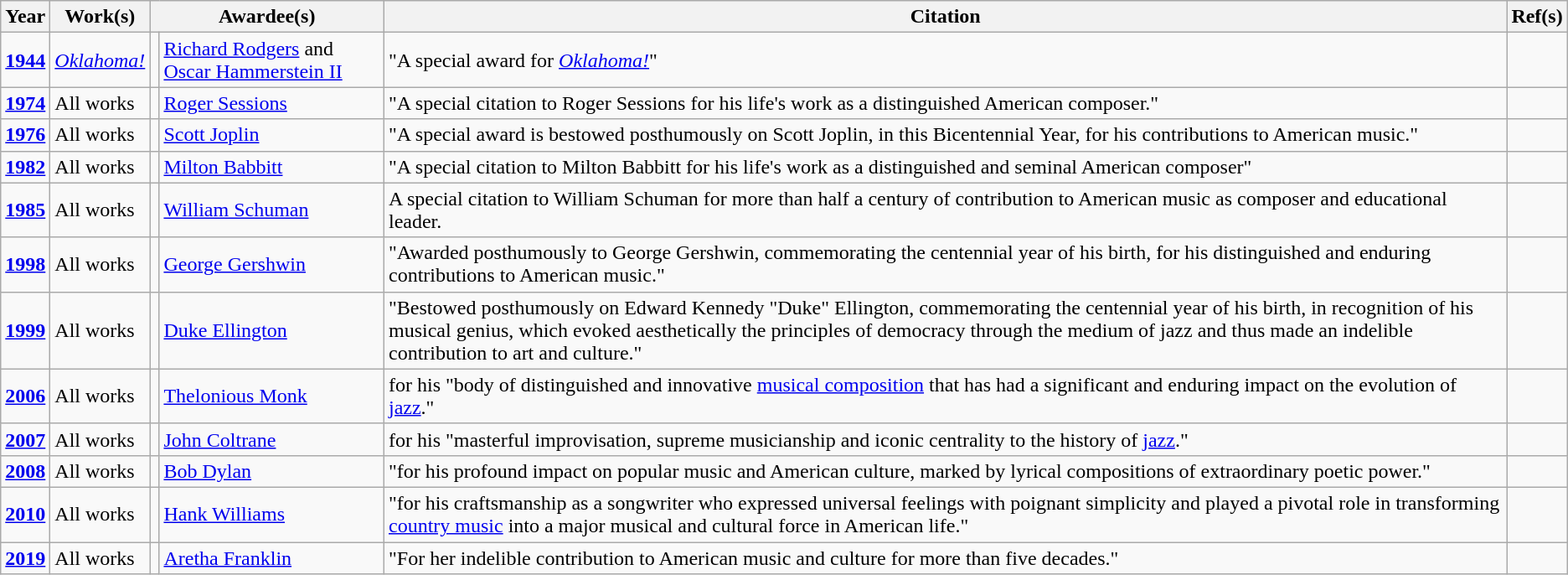<table class="wikitable">
<tr>
<th>Year</th>
<th>Work(s)</th>
<th colspan="2">Awardee(s)</th>
<th>Citation</th>
<th>Ref(s)</th>
</tr>
<tr>
<td><strong><a href='#'>1944</a></strong></td>
<td><em><a href='#'>Oklahoma!</a></em></td>
<td></td>
<td><a href='#'>Richard Rodgers</a> and <a href='#'>Oscar Hammerstein II</a></td>
<td>"A special award for <em><a href='#'>Oklahoma!</a></em>"</td>
<td></td>
</tr>
<tr>
<td><strong><a href='#'>1974</a></strong></td>
<td>All works</td>
<td></td>
<td><a href='#'>Roger Sessions</a></td>
<td>"A special citation to Roger Sessions for his life's work as a distinguished American composer."</td>
<td></td>
</tr>
<tr>
<td><strong><a href='#'>1976</a></strong></td>
<td>All works</td>
<td></td>
<td><a href='#'>Scott Joplin</a></td>
<td>"A special award is bestowed posthumously on Scott Joplin, in this Bicentennial Year, for his contributions to American music."</td>
<td></td>
</tr>
<tr>
<td><strong><a href='#'>1982</a></strong></td>
<td>All works</td>
<td></td>
<td><a href='#'>Milton Babbitt</a></td>
<td>"A special citation to Milton Babbitt for his life's work as a distinguished and seminal American composer"</td>
<td></td>
</tr>
<tr>
<td><strong><a href='#'>1985</a></strong></td>
<td>All works</td>
<td></td>
<td><a href='#'>William Schuman</a></td>
<td>A special citation to William Schuman for more than half a century of contribution to American music as composer and educational leader.</td>
<td></td>
</tr>
<tr>
<td><strong><a href='#'>1998</a></strong></td>
<td>All works</td>
<td></td>
<td><a href='#'>George Gershwin</a></td>
<td>"Awarded posthumously to George Gershwin, commemorating the centennial year of his birth, for his distinguished and enduring contributions to American music."</td>
<td></td>
</tr>
<tr>
<td><strong><a href='#'>1999</a></strong></td>
<td>All works</td>
<td></td>
<td><a href='#'>Duke Ellington</a></td>
<td>"Bestowed posthumously on Edward Kennedy "Duke" Ellington, commemorating the centennial year of his birth, in recognition of his musical genius, which evoked aesthetically the principles of democracy through the medium of jazz and thus made an indelible contribution to art and culture."</td>
<td></td>
</tr>
<tr>
<td><strong><a href='#'>2006</a></strong></td>
<td>All works</td>
<td></td>
<td><a href='#'>Thelonious Monk</a></td>
<td>for his "body of distinguished and innovative <a href='#'>musical composition</a> that has had a significant and enduring impact on the evolution of <a href='#'>jazz</a>."</td>
<td></td>
</tr>
<tr>
<td><strong><a href='#'>2007</a></strong></td>
<td>All works</td>
<td></td>
<td><a href='#'>John Coltrane</a></td>
<td>for his "masterful improvisation, supreme musicianship and iconic centrality to the history of <a href='#'>jazz</a>."</td>
<td></td>
</tr>
<tr>
<td><strong><a href='#'>2008</a></strong></td>
<td>All works</td>
<td></td>
<td><a href='#'>Bob Dylan</a></td>
<td>"for his profound impact on popular music and American culture, marked by lyrical compositions of extraordinary poetic power."</td>
<td></td>
</tr>
<tr>
<td><strong><a href='#'>2010</a></strong></td>
<td>All works</td>
<td></td>
<td><a href='#'>Hank Williams</a></td>
<td>"for his craftsmanship as a songwriter who expressed universal feelings with poignant simplicity and played a pivotal role in transforming <a href='#'>country music</a> into a major musical and cultural force in American life."</td>
<td></td>
</tr>
<tr>
<td><strong><a href='#'>2019</a></strong></td>
<td>All works</td>
<td></td>
<td><a href='#'>Aretha Franklin</a></td>
<td>"For her indelible contribution to American music and culture for more than five decades."</td>
<td></td>
</tr>
</table>
